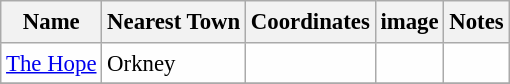<table class="wikitable sortable" style="table-layout:fixed;background-color:#FEFEFE;font-size:95%;padding:0.30em;line-height:1.35em;">
<tr>
<th scope="col">Name</th>
<th scope="col">Nearest Town</th>
<th scope="col" data-sort-type="number">Coordinates</th>
<th scope="col">image</th>
<th class="unsortable">Notes</th>
</tr>
<tr>
<td><a href='#'>The Hope</a></td>
<td>Orkney</td>
<td></td>
<td></td>
<td></td>
</tr>
<tr>
</tr>
</table>
